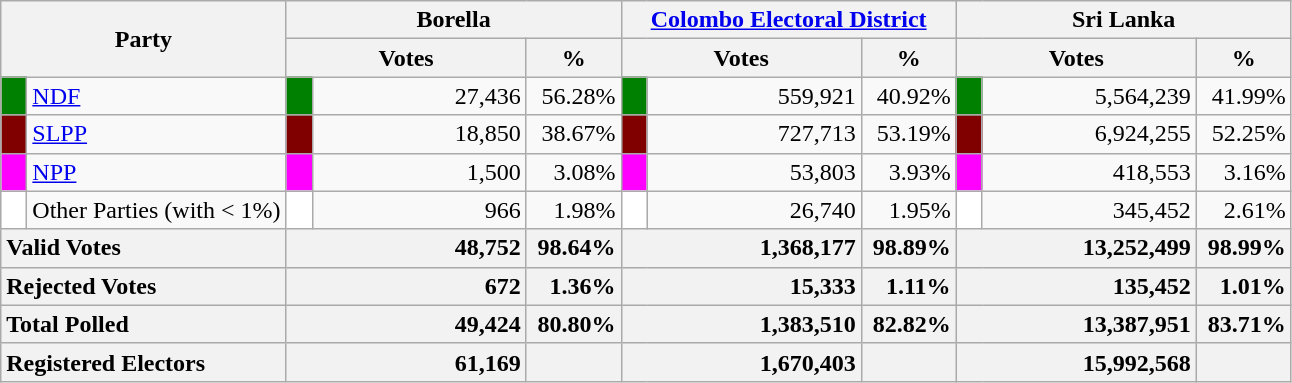<table class="wikitable">
<tr>
<th colspan="2" width="144px"rowspan="2">Party</th>
<th colspan="3" width="216px">Borella</th>
<th colspan="3" width="216px"><a href='#'>Colombo Electoral District</a></th>
<th colspan="3" width="216px">Sri Lanka</th>
</tr>
<tr>
<th colspan="2" width="144px">Votes</th>
<th>%</th>
<th colspan="2" width="144px">Votes</th>
<th>%</th>
<th colspan="2" width="144px">Votes</th>
<th>%</th>
</tr>
<tr>
<td style="background-color:green;" width="10px"></td>
<td style="text-align:left;"><a href='#'>NDF</a></td>
<td style="background-color:green;" width="10px"></td>
<td style="text-align:right;">27,436</td>
<td style="text-align:right;">56.28%</td>
<td style="background-color:green;" width="10px"></td>
<td style="text-align:right;">559,921</td>
<td style="text-align:right;">40.92%</td>
<td style="background-color:green;" width="10px"></td>
<td style="text-align:right;">5,564,239</td>
<td style="text-align:right;">41.99%</td>
</tr>
<tr>
<td style="background-color:maroon;" width="10px"></td>
<td style="text-align:left;"><a href='#'>SLPP</a></td>
<td style="background-color:maroon;" width="10px"></td>
<td style="text-align:right;">18,850</td>
<td style="text-align:right;">38.67%</td>
<td style="background-color:maroon;" width="10px"></td>
<td style="text-align:right;">727,713</td>
<td style="text-align:right;">53.19%</td>
<td style="background-color:maroon;" width="10px"></td>
<td style="text-align:right;">6,924,255</td>
<td style="text-align:right;">52.25%</td>
</tr>
<tr>
<td style="background-color:magenta;" width="10px"></td>
<td style="text-align:left;"><a href='#'>NPP</a></td>
<td style="background-color:magenta;" width="10px"></td>
<td style="text-align:right;">1,500</td>
<td style="text-align:right;">3.08%</td>
<td style="background-color:magenta;" width="10px"></td>
<td style="text-align:right;">53,803</td>
<td style="text-align:right;">3.93%</td>
<td style="background-color:magenta;" width="10px"></td>
<td style="text-align:right;">418,553</td>
<td style="text-align:right;">3.16%</td>
</tr>
<tr>
<td style="background-color:white;" width="10px"></td>
<td style="text-align:left;">Other Parties (with < 1%)</td>
<td style="background-color:white;" width="10px"></td>
<td style="text-align:right;">966</td>
<td style="text-align:right;">1.98%</td>
<td style="background-color:white;" width="10px"></td>
<td style="text-align:right;">26,740</td>
<td style="text-align:right;">1.95%</td>
<td style="background-color:white;" width="10px"></td>
<td style="text-align:right;">345,452</td>
<td style="text-align:right;">2.61%</td>
</tr>
<tr>
<th colspan="2" width="144px"style="text-align:left;">Valid Votes</th>
<th style="text-align:right;"colspan="2" width="144px">48,752</th>
<th style="text-align:right;">98.64%</th>
<th style="text-align:right;"colspan="2" width="144px">1,368,177</th>
<th style="text-align:right;">98.89%</th>
<th style="text-align:right;"colspan="2" width="144px">13,252,499</th>
<th style="text-align:right;">98.99%</th>
</tr>
<tr>
<th colspan="2" width="144px"style="text-align:left;">Rejected Votes</th>
<th style="text-align:right;"colspan="2" width="144px">672</th>
<th style="text-align:right;">1.36%</th>
<th style="text-align:right;"colspan="2" width="144px">15,333</th>
<th style="text-align:right;">1.11%</th>
<th style="text-align:right;"colspan="2" width="144px">135,452</th>
<th style="text-align:right;">1.01%</th>
</tr>
<tr>
<th colspan="2" width="144px"style="text-align:left;">Total Polled</th>
<th style="text-align:right;"colspan="2" width="144px">49,424</th>
<th style="text-align:right;">80.80%</th>
<th style="text-align:right;"colspan="2" width="144px">1,383,510</th>
<th style="text-align:right;">82.82%</th>
<th style="text-align:right;"colspan="2" width="144px">13,387,951</th>
<th style="text-align:right;">83.71%</th>
</tr>
<tr>
<th colspan="2" width="144px"style="text-align:left;">Registered Electors</th>
<th style="text-align:right;"colspan="2" width="144px">61,169</th>
<th></th>
<th style="text-align:right;"colspan="2" width="144px">1,670,403</th>
<th></th>
<th style="text-align:right;"colspan="2" width="144px">15,992,568</th>
<th></th>
</tr>
</table>
